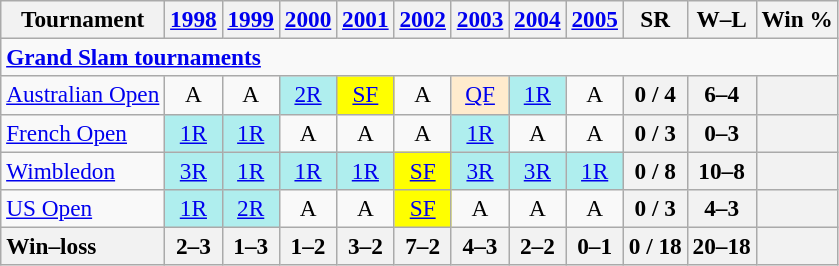<table class=wikitable style=text-align:center;font-size:97%>
<tr>
<th>Tournament</th>
<th><a href='#'>1998</a></th>
<th><a href='#'>1999</a></th>
<th><a href='#'>2000</a></th>
<th><a href='#'>2001</a></th>
<th><a href='#'>2002</a></th>
<th><a href='#'>2003</a></th>
<th><a href='#'>2004</a></th>
<th><a href='#'>2005</a></th>
<th>SR</th>
<th>W–L</th>
<th>Win %</th>
</tr>
<tr>
<td colspan=23 align=left><strong><a href='#'>Grand Slam tournaments</a></strong></td>
</tr>
<tr>
<td align=left><a href='#'>Australian Open</a></td>
<td>A</td>
<td>A</td>
<td bgcolor=afeeee><a href='#'>2R</a></td>
<td bgcolor=yellow><a href='#'>SF</a></td>
<td>A</td>
<td bgcolor=ffebcd><a href='#'>QF</a></td>
<td bgcolor=afeeee><a href='#'>1R</a></td>
<td>A</td>
<th>0 / 4</th>
<th>6–4</th>
<th></th>
</tr>
<tr>
<td align=left><a href='#'>French Open</a></td>
<td bgcolor=afeeee><a href='#'>1R</a></td>
<td bgcolor=afeeee><a href='#'>1R</a></td>
<td>A</td>
<td>A</td>
<td>A</td>
<td bgcolor=afeeee><a href='#'>1R</a></td>
<td>A</td>
<td>A</td>
<th>0 / 3</th>
<th>0–3</th>
<th></th>
</tr>
<tr>
<td align=left><a href='#'>Wimbledon</a></td>
<td bgcolor=afeeee><a href='#'>3R</a></td>
<td bgcolor=afeeee><a href='#'>1R</a></td>
<td bgcolor=afeeee><a href='#'>1R</a></td>
<td bgcolor=afeeee><a href='#'>1R</a></td>
<td bgcolor=yellow><a href='#'>SF</a></td>
<td bgcolor=afeeee><a href='#'>3R</a></td>
<td bgcolor=afeeee><a href='#'>3R</a></td>
<td bgcolor=afeeee><a href='#'>1R</a></td>
<th>0 / 8</th>
<th>10–8</th>
<th></th>
</tr>
<tr>
<td align=left><a href='#'>US Open</a></td>
<td bgcolor=afeeee><a href='#'>1R</a></td>
<td bgcolor=afeeee><a href='#'>2R</a></td>
<td>A</td>
<td>A</td>
<td bgcolor=yellow><a href='#'>SF</a></td>
<td>A</td>
<td>A</td>
<td>A</td>
<th>0 / 3</th>
<th>4–3</th>
<th></th>
</tr>
<tr>
<th style=text-align:left>Win–loss</th>
<th>2–3</th>
<th>1–3</th>
<th>1–2</th>
<th>3–2</th>
<th>7–2</th>
<th>4–3</th>
<th>2–2</th>
<th>0–1</th>
<th>0 / 18</th>
<th>20–18</th>
<th></th>
</tr>
</table>
